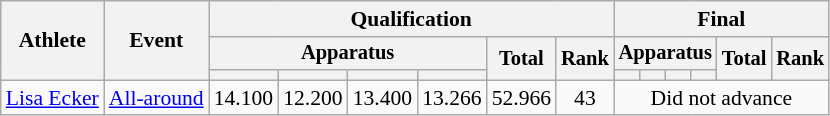<table class="wikitable" style="font-size:90%">
<tr>
<th rowspan=3>Athlete</th>
<th rowspan=3>Event</th>
<th colspan=6>Qualification</th>
<th colspan=6>Final</th>
</tr>
<tr style="font-size:95%">
<th colspan=4>Apparatus</th>
<th rowspan=2>Total</th>
<th rowspan=2>Rank</th>
<th colspan=4>Apparatus</th>
<th rowspan=2>Total</th>
<th rowspan=2>Rank</th>
</tr>
<tr style="font-size:95%">
<th></th>
<th></th>
<th></th>
<th></th>
<th></th>
<th></th>
<th></th>
<th></th>
</tr>
<tr align=center>
<td align=left><a href='#'>Lisa Ecker</a></td>
<td align=left><a href='#'>All-around</a></td>
<td>14.100</td>
<td>12.200</td>
<td>13.400</td>
<td>13.266</td>
<td>52.966</td>
<td>43</td>
<td colspan=6>Did not advance</td>
</tr>
</table>
